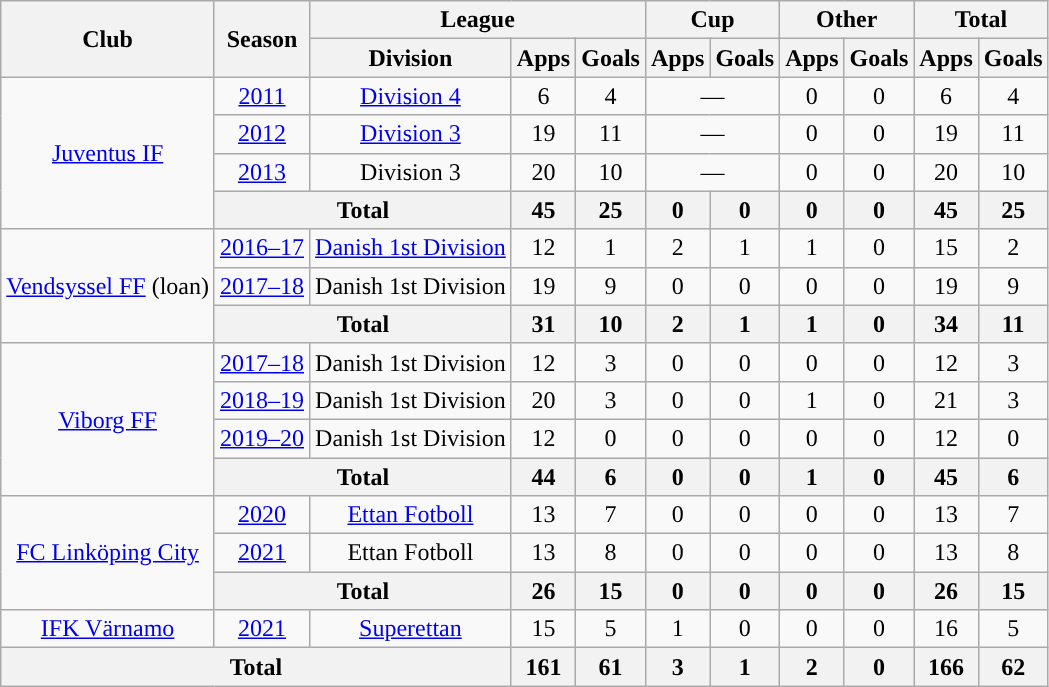<table class="wikitable" style="text-align: center">
<tr>
<th rowspan="2">Club</th>
<th rowspan="2">Season</th>
<th colspan="3">League</th>
<th colspan="2">Cup</th>
<th colspan="2">Other</th>
<th colspan="2">Total</th>
</tr>
<tr>
<th>Division</th>
<th>Apps</th>
<th>Goals</th>
<th>Apps</th>
<th>Goals</th>
<th>Apps</th>
<th>Goals</th>
<th>Apps</th>
<th>Goals</th>
</tr>
<tr>
<td rowspan="4"><a href='#'>Juventus IF</a></td>
<td><a href='#'>2011</a></td>
<td><a href='#'>Division 4</a></td>
<td>6</td>
<td>4</td>
<td colspan="2">—</td>
<td>0</td>
<td>0</td>
<td>6</td>
<td>4</td>
</tr>
<tr>
<td><a href='#'>2012</a></td>
<td><a href='#'>Division 3</a></td>
<td>19</td>
<td>11</td>
<td colspan="2">—</td>
<td>0</td>
<td>0</td>
<td>19</td>
<td>11</td>
</tr>
<tr>
<td><a href='#'>2013</a></td>
<td>Division 3</td>
<td>20</td>
<td>10</td>
<td colspan="2">—</td>
<td>0</td>
<td>0</td>
<td>20</td>
<td>10</td>
</tr>
<tr>
<th colspan="2">Total</th>
<th>45</th>
<th>25</th>
<th>0</th>
<th>0</th>
<th>0</th>
<th>0</th>
<th>45</th>
<th>25</th>
</tr>
<tr>
<td rowspan="3"><a href='#'>Vendsyssel FF</a> (loan)</td>
<td><a href='#'>2016–17</a></td>
<td><a href='#'>Danish 1st Division</a></td>
<td>12</td>
<td>1</td>
<td>2</td>
<td>1</td>
<td>1</td>
<td>0</td>
<td>15</td>
<td>2</td>
</tr>
<tr>
<td><a href='#'>2017–18</a></td>
<td>Danish 1st Division</td>
<td>19</td>
<td>9</td>
<td>0</td>
<td>0</td>
<td>0</td>
<td>0</td>
<td>19</td>
<td>9</td>
</tr>
<tr>
<th colspan="2">Total</th>
<th>31</th>
<th>10</th>
<th>2</th>
<th>1</th>
<th>1</th>
<th>0</th>
<th>34</th>
<th>11</th>
</tr>
<tr>
<td rowspan="4"><a href='#'>Viborg FF</a></td>
<td><a href='#'>2017–18</a></td>
<td>Danish 1st Division</td>
<td>12</td>
<td>3</td>
<td>0</td>
<td>0</td>
<td>0</td>
<td>0</td>
<td>12</td>
<td>3</td>
</tr>
<tr>
<td><a href='#'>2018–19</a></td>
<td>Danish 1st Division</td>
<td>20</td>
<td>3</td>
<td>0</td>
<td>0</td>
<td>1</td>
<td>0</td>
<td>21</td>
<td>3</td>
</tr>
<tr>
<td><a href='#'>2019–20</a></td>
<td>Danish 1st Division</td>
<td>12</td>
<td>0</td>
<td>0</td>
<td>0</td>
<td>0</td>
<td>0</td>
<td>12</td>
<td>0</td>
</tr>
<tr>
<th colspan="2">Total</th>
<th>44</th>
<th>6</th>
<th>0</th>
<th>0</th>
<th>1</th>
<th>0</th>
<th>45</th>
<th>6</th>
</tr>
<tr>
<td rowspan="3"><a href='#'>FC Linköping City</a></td>
<td><a href='#'>2020</a></td>
<td><a href='#'>Ettan Fotboll</a></td>
<td>13</td>
<td>7</td>
<td>0</td>
<td>0</td>
<td>0</td>
<td>0</td>
<td>13</td>
<td>7</td>
</tr>
<tr>
<td><a href='#'>2021</a></td>
<td>Ettan Fotboll</td>
<td>13</td>
<td>8</td>
<td>0</td>
<td>0</td>
<td>0</td>
<td>0</td>
<td>13</td>
<td>8</td>
</tr>
<tr>
<th colspan="2">Total</th>
<th>26</th>
<th>15</th>
<th>0</th>
<th>0</th>
<th>0</th>
<th>0</th>
<th>26</th>
<th>15</th>
</tr>
<tr>
<td><a href='#'>IFK Värnamo</a></td>
<td><a href='#'>2021</a></td>
<td><a href='#'>Superettan</a></td>
<td>15</td>
<td>5</td>
<td>1</td>
<td>0</td>
<td>0</td>
<td>0</td>
<td>16</td>
<td>5</td>
</tr>
<tr>
<th colspan="3">Total</th>
<th>161</th>
<th>61</th>
<th>3</th>
<th>1</th>
<th>2</th>
<th>0</th>
<th>166</th>
<th>62</th>
</tr>
</table>
